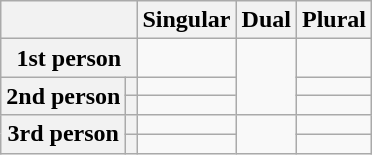<table class="wikitable">
<tr>
<th colspan="2"></th>
<th>Singular</th>
<th>Dual</th>
<th>Plural</th>
</tr>
<tr>
<th colspan="2">1st person</th>
<td></td>
<td rowspan="3"></td>
<td></td>
</tr>
<tr>
<th rowspan="2">2nd person</th>
<th></th>
<td></td>
<td></td>
</tr>
<tr>
<th></th>
<td></td>
<td></td>
</tr>
<tr>
<th rowspan="2">3rd person</th>
<th></th>
<td></td>
<td rowspan="2"></td>
<td></td>
</tr>
<tr>
<th></th>
<td></td>
<td></td>
</tr>
</table>
